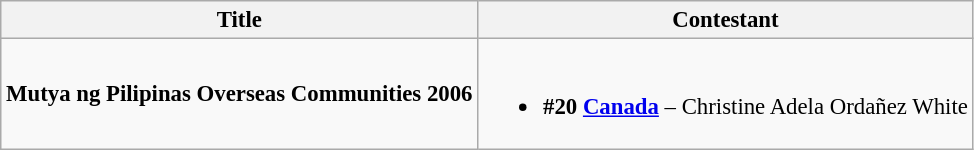<table class="wikitable sortable" style="font-size: 95%;">
<tr>
<th>Title</th>
<th>Contestant</th>
</tr>
<tr>
<td><strong>Mutya ng Pilipinas Overseas Communities 2006</strong></td>
<td><br><ul><li><strong>#20 <a href='#'>Canada</a></strong> – Christine Adela Ordañez White</li></ul></td>
</tr>
</table>
